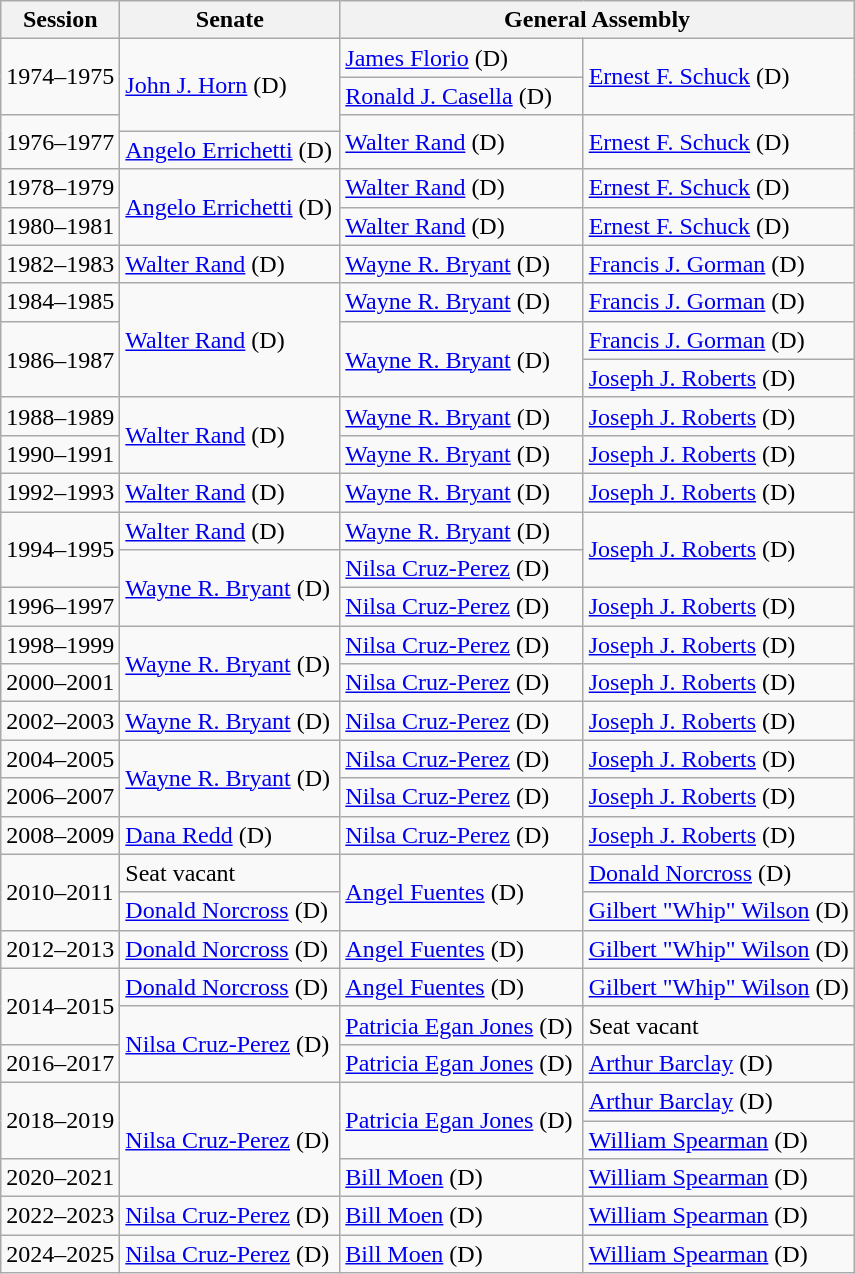<table class="wikitable">
<tr>
<th>Session</th>
<th>Senate</th>
<th ! colspan=2>General Assembly</th>
</tr>
<tr>
<td rowspan=2>1974–1975</td>
<td rowspan=3 ><br><a href='#'>John J. Horn</a> (D)<br><small> </small></td>
<td><a href='#'>James Florio</a> (D)</td>
<td rowspan=2 ><a href='#'>Ernest F. Schuck</a> (D)</td>
</tr>
<tr>
<td><a href='#'>Ronald J. Casella</a> (D)</td>
</tr>
<tr>
<td rowspan=2>1976–1977</td>
<td rowspan=2 ><a href='#'>Walter Rand</a> (D)</td>
<td rowspan=2 ><a href='#'>Ernest F. Schuck</a> (D)</td>
</tr>
<tr>
<td rowspan=1 ><a href='#'>Angelo Errichetti</a> (D)</td>
</tr>
<tr>
<td>1978–1979</td>
<td rowspan=2 ><a href='#'>Angelo Errichetti</a> (D)</td>
<td><a href='#'>Walter Rand</a> (D)</td>
<td><a href='#'>Ernest F. Schuck</a> (D)</td>
</tr>
<tr>
<td>1980–1981</td>
<td><a href='#'>Walter Rand</a> (D)</td>
<td><a href='#'>Ernest F. Schuck</a> (D)</td>
</tr>
<tr>
<td>1982–1983</td>
<td><a href='#'>Walter Rand</a> (D)</td>
<td><a href='#'>Wayne R. Bryant</a> (D)</td>
<td><a href='#'>Francis J. Gorman</a> (D)</td>
</tr>
<tr>
<td>1984–1985</td>
<td rowspan=3 ><a href='#'>Walter Rand</a> (D)</td>
<td><a href='#'>Wayne R. Bryant</a> (D)</td>
<td><a href='#'>Francis J. Gorman</a> (D)</td>
</tr>
<tr>
<td rowspan=2>1986–1987</td>
<td rowspan=2 ><a href='#'>Wayne R. Bryant</a> (D)</td>
<td><a href='#'>Francis J. Gorman</a> (D)</td>
</tr>
<tr>
<td><a href='#'>Joseph J. Roberts</a> (D)</td>
</tr>
<tr>
<td>1988–1989</td>
<td rowspan=2 ><a href='#'>Walter Rand</a> (D)</td>
<td><a href='#'>Wayne R. Bryant</a> (D)</td>
<td><a href='#'>Joseph J. Roberts</a> (D)</td>
</tr>
<tr>
<td>1990–1991</td>
<td><a href='#'>Wayne R. Bryant</a> (D)</td>
<td><a href='#'>Joseph J. Roberts</a> (D)</td>
</tr>
<tr>
<td>1992–1993</td>
<td><a href='#'>Walter Rand</a> (D)</td>
<td><a href='#'>Wayne R. Bryant</a> (D)</td>
<td><a href='#'>Joseph J. Roberts</a> (D)</td>
</tr>
<tr>
<td rowspan=2>1994–1995</td>
<td><a href='#'>Walter Rand</a> (D)</td>
<td><a href='#'>Wayne R. Bryant</a> (D)</td>
<td rowspan=2 ><a href='#'>Joseph J. Roberts</a> (D)</td>
</tr>
<tr>
<td rowspan=2 ><a href='#'>Wayne R. Bryant</a> (D)</td>
<td><a href='#'>Nilsa Cruz-Perez</a> (D)</td>
</tr>
<tr>
<td>1996–1997</td>
<td><a href='#'>Nilsa Cruz-Perez</a> (D)</td>
<td><a href='#'>Joseph J. Roberts</a> (D)</td>
</tr>
<tr>
<td>1998–1999</td>
<td rowspan=2 ><a href='#'>Wayne R. Bryant</a> (D)</td>
<td><a href='#'>Nilsa Cruz-Perez</a> (D)</td>
<td><a href='#'>Joseph J. Roberts</a> (D)</td>
</tr>
<tr>
<td>2000–2001</td>
<td><a href='#'>Nilsa Cruz-Perez</a> (D)</td>
<td><a href='#'>Joseph J. Roberts</a> (D)</td>
</tr>
<tr>
<td>2002–2003</td>
<td><a href='#'>Wayne R. Bryant</a> (D)</td>
<td><a href='#'>Nilsa Cruz-Perez</a> (D)</td>
<td><a href='#'>Joseph J. Roberts</a> (D)</td>
</tr>
<tr>
<td>2004–2005</td>
<td rowspan=2 ><a href='#'>Wayne R. Bryant</a> (D)</td>
<td><a href='#'>Nilsa Cruz-Perez</a> (D)</td>
<td><a href='#'>Joseph J. Roberts</a> (D)</td>
</tr>
<tr>
<td>2006–2007</td>
<td><a href='#'>Nilsa Cruz-Perez</a> (D)</td>
<td><a href='#'>Joseph J. Roberts</a> (D)</td>
</tr>
<tr>
<td>2008–2009</td>
<td><a href='#'>Dana Redd</a> (D)</td>
<td><a href='#'>Nilsa Cruz-Perez</a> (D)</td>
<td><a href='#'>Joseph J. Roberts</a> (D)</td>
</tr>
<tr>
<td rowspan=2>2010–2011</td>
<td>Seat vacant</td>
<td rowspan=2 ><a href='#'>Angel Fuentes</a> (D)</td>
<td><a href='#'>Donald Norcross</a> (D)</td>
</tr>
<tr>
<td><a href='#'>Donald Norcross</a> (D)</td>
<td><a href='#'>Gilbert "Whip" Wilson</a> (D)</td>
</tr>
<tr>
<td>2012–2013</td>
<td><a href='#'>Donald Norcross</a> (D)</td>
<td><a href='#'>Angel Fuentes</a> (D)</td>
<td><a href='#'>Gilbert "Whip" Wilson</a> (D)</td>
</tr>
<tr>
<td rowspan=4>2014–2015</td>
<td><a href='#'>Donald Norcross</a> (D)</td>
<td rowspan=2 ><a href='#'>Angel Fuentes</a> (D)<small> </small><br></td>
<td rowspan=3 ><a href='#'>Gilbert "Whip" Wilson</a> (D)</td>
</tr>
<tr>
<td rowspan=4 ><a href='#'>Nilsa Cruz-Perez</a> (D)<small> </small><br></td>
</tr>
<tr>
<td rowspan=2 ><a href='#'>Patricia Egan Jones</a> (D)<small> </small><br></td>
</tr>
<tr>
<td>Seat vacant</td>
</tr>
<tr>
<td>2016–2017</td>
<td><a href='#'>Patricia Egan Jones</a> (D)</td>
<td><a href='#'>Arthur Barclay</a> (D)</td>
</tr>
<tr>
<td rowspan=2>2018–2019</td>
<td rowspan=3 ><a href='#'>Nilsa Cruz-Perez</a> (D)</td>
<td rowspan=2 ><a href='#'>Patricia Egan Jones</a> (D)</td>
<td><a href='#'>Arthur Barclay</a> (D)<small> </small></td>
</tr>
<tr>
<td><a href='#'>William Spearman</a> (D)</td>
</tr>
<tr>
<td>2020–2021</td>
<td><a href='#'>Bill Moen</a> (D)</td>
<td><a href='#'>William Spearman</a> (D)</td>
</tr>
<tr>
<td>2022–2023</td>
<td><a href='#'>Nilsa Cruz-Perez</a> (D)</td>
<td><a href='#'>Bill Moen</a> (D)</td>
<td><a href='#'>William Spearman</a> (D)</td>
</tr>
<tr>
<td>2024–2025</td>
<td><a href='#'>Nilsa Cruz-Perez</a> (D)</td>
<td><a href='#'>Bill Moen</a> (D)</td>
<td><a href='#'>William Spearman</a> (D)</td>
</tr>
</table>
